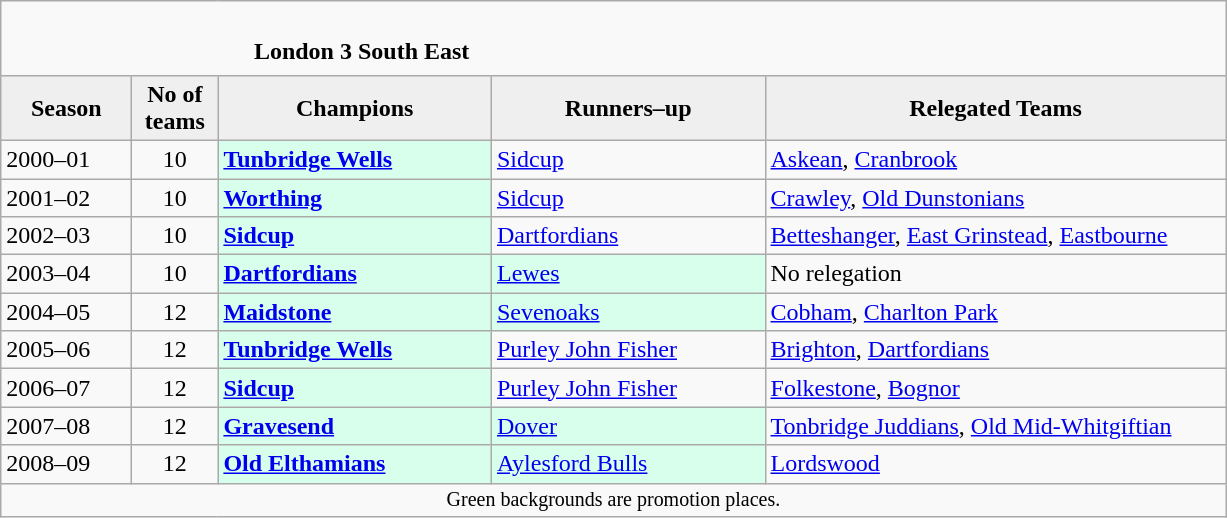<table class="wikitable" style="text-align: left;">
<tr>
<td colspan="11" cellpadding="0" cellspacing="0"><br><table border="0" style="width:100%;" cellpadding="0" cellspacing="0">
<tr>
<td style="width:20%; border:0;"></td>
<td style="border:0;"><strong>London 3 South East</strong></td>
<td style="width:20%; border:0;"></td>
</tr>
</table>
</td>
</tr>
<tr>
<th style="background:#efefef; width:80px;">Season</th>
<th style="background:#efefef; width:50px;">No of teams</th>
<th style="background:#efefef; width:175px;">Champions</th>
<th style="background:#efefef; width:175px;">Runners–up</th>
<th style="background:#efefef; width:300px;">Relegated Teams</th>
</tr>
<tr align=left>
<td>2000–01</td>
<td style="text-align: center;">10</td>
<td style="background:#d8ffeb;"><strong><a href='#'>Tunbridge Wells</a></strong></td>
<td><a href='#'>Sidcup</a></td>
<td><a href='#'>Askean</a>, <a href='#'>Cranbrook</a></td>
</tr>
<tr>
<td>2001–02</td>
<td style="text-align: center;">10</td>
<td style="background:#d8ffeb;"><strong><a href='#'>Worthing</a></strong></td>
<td><a href='#'>Sidcup</a></td>
<td><a href='#'>Crawley</a>, <a href='#'>Old Dunstonians</a></td>
</tr>
<tr>
<td>2002–03</td>
<td style="text-align: center;">10</td>
<td style="background:#d8ffeb;"><strong><a href='#'>Sidcup</a></strong></td>
<td><a href='#'>Dartfordians</a></td>
<td><a href='#'>Betteshanger</a>, <a href='#'>East Grinstead</a>, <a href='#'>Eastbourne</a></td>
</tr>
<tr>
<td>2003–04</td>
<td style="text-align: center;">10</td>
<td style="background:#d8ffeb;"><strong><a href='#'>Dartfordians</a></strong></td>
<td style="background:#d8ffeb;"><a href='#'>Lewes</a></td>
<td>No relegation</td>
</tr>
<tr>
<td>2004–05</td>
<td style="text-align: center;">12</td>
<td style="background:#d8ffeb;"><strong><a href='#'>Maidstone</a></strong></td>
<td style="background:#d8ffeb;"><a href='#'>Sevenoaks</a></td>
<td><a href='#'>Cobham</a>, <a href='#'>Charlton Park</a></td>
</tr>
<tr>
<td>2005–06</td>
<td style="text-align: center;">12</td>
<td style="background:#d8ffeb;"><strong><a href='#'>Tunbridge Wells</a></strong></td>
<td><a href='#'>Purley John Fisher</a></td>
<td><a href='#'>Brighton</a>, <a href='#'>Dartfordians</a></td>
</tr>
<tr>
<td>2006–07</td>
<td style="text-align: center;">12</td>
<td style="background:#d8ffeb;"><strong><a href='#'>Sidcup</a></strong></td>
<td><a href='#'>Purley John Fisher</a></td>
<td><a href='#'>Folkestone</a>, <a href='#'>Bognor</a></td>
</tr>
<tr>
<td>2007–08</td>
<td style="text-align: center;">12</td>
<td style="background:#d8ffeb;"><strong><a href='#'>Gravesend</a></strong></td>
<td style="background:#d8ffeb;"><a href='#'>Dover</a></td>
<td><a href='#'>Tonbridge Juddians</a>, <a href='#'>Old Mid-Whitgiftian</a></td>
</tr>
<tr>
<td>2008–09</td>
<td style="text-align: center;">12</td>
<td style="background:#d8ffeb;"><strong><a href='#'>Old Elthamians</a></strong></td>
<td style="background:#d8ffeb;"><a href='#'>Aylesford Bulls</a></td>
<td><a href='#'>Lordswood</a></td>
</tr>
<tr>
<td colspan="15"  style="border:0; font-size:smaller; text-align:center;">Green backgrounds are promotion places.</td>
</tr>
</table>
